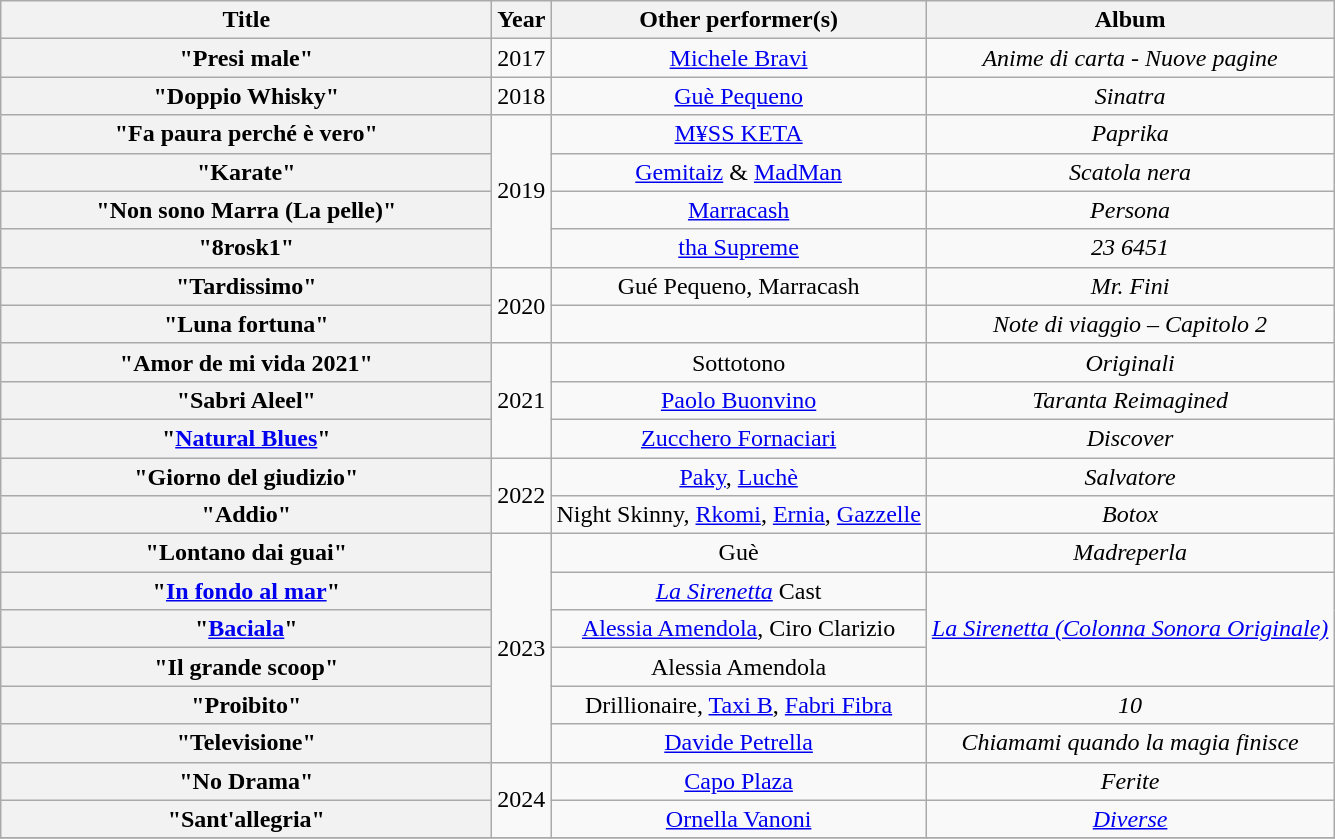<table class="wikitable plainrowheaders" style="text-align:center;">
<tr>
<th scope="col" style="width:20em;">Title</th>
<th scope="col" style="width:1em;">Year</th>
<th scope="col">Other performer(s)</th>
<th scope="col">Album</th>
</tr>
<tr>
<th scope="row">"Presi male"</th>
<td>2017</td>
<td><a href='#'>Michele Bravi</a></td>
<td><em>Anime di carta - Nuove pagine</em></td>
</tr>
<tr>
<th scope="row">"Doppio Whisky"</th>
<td>2018</td>
<td><a href='#'>Guè Pequeno</a></td>
<td><em>Sinatra</em></td>
</tr>
<tr>
<th scope="row">"Fa paura perché è vero"</th>
<td rowspan="4">2019</td>
<td><a href='#'>M¥SS KETA</a></td>
<td><em>Paprika</em></td>
</tr>
<tr>
<th scope="row">"Karate"</th>
<td><a href='#'>Gemitaiz</a> & <a href='#'>MadMan</a></td>
<td><em>Scatola nera</em></td>
</tr>
<tr>
<th scope="row">"Non sono Marra (La pelle)"</th>
<td><a href='#'>Marracash</a></td>
<td><em>Persona</em></td>
</tr>
<tr>
<th scope="row">"8rosk1"</th>
<td><a href='#'>tha Supreme</a></td>
<td><em>23 6451</em></td>
</tr>
<tr>
<th scope="row">"Tardissimo"</th>
<td rowspan="2">2020</td>
<td>Gué Pequeno, Marracash</td>
<td><em>Mr. Fini</em></td>
</tr>
<tr>
<th scope="row">"Luna fortuna"</th>
<td></td>
<td><em>Note di viaggio – Capitolo 2</em></td>
</tr>
<tr>
<th scope="row">"Amor de mi vida 2021"</th>
<td rowspan="3">2021</td>
<td>Sottotono</td>
<td><em>Originali</em></td>
</tr>
<tr>
<th scope="row">"Sabri Aleel"</th>
<td><a href='#'>Paolo Buonvino</a></td>
<td><em>Taranta Reimagined</em></td>
</tr>
<tr>
<th scope="row">"<a href='#'>Natural Blues</a>"</th>
<td><a href='#'>Zucchero Fornaciari</a></td>
<td><em>Discover</em></td>
</tr>
<tr>
<th scope="row">"Giorno del giudizio"</th>
<td rowspan="2">2022</td>
<td><a href='#'>Paky</a>, <a href='#'>Luchè</a></td>
<td><em>Salvatore</em></td>
</tr>
<tr>
<th scope="row">"Addio"</th>
<td>Night Skinny, <a href='#'>Rkomi</a>, <a href='#'>Ernia</a>, <a href='#'>Gazzelle</a></td>
<td><em>Botox</em></td>
</tr>
<tr>
<th scope="row">"Lontano dai guai"</th>
<td rowspan="6">2023</td>
<td>Guè</td>
<td><em>Madreperla</em></td>
</tr>
<tr>
<th scope="row">"<a href='#'>In fondo al mar</a>"</th>
<td><em><a href='#'>La Sirenetta</a></em> Cast</td>
<td rowspan="3"><em><a href='#'>La Sirenetta (Colonna Sonora Originale)</a></em></td>
</tr>
<tr>
<th scope="row">"<a href='#'>Baciala</a>"</th>
<td><a href='#'>Alessia Amendola</a>, Ciro Clarizio</td>
</tr>
<tr>
<th scope="row">"Il grande scoop"</th>
<td>Alessia Amendola</td>
</tr>
<tr>
<th scope="row">"Proibito"</th>
<td>Drillionaire, <a href='#'>Taxi B</a>, <a href='#'>Fabri Fibra</a></td>
<td><em>10</em></td>
</tr>
<tr>
<th scope="row">"Televisione"</th>
<td><a href='#'>Davide Petrella</a></td>
<td><em>Chiamami quando la magia finisce</em></td>
</tr>
<tr>
<th scope="row">"No Drama"</th>
<td rowspan="2">2024</td>
<td><a href='#'>Capo Plaza</a></td>
<td><em>Ferite</em></td>
</tr>
<tr>
<th scope="row">"Sant'allegria"</th>
<td><a href='#'>Ornella Vanoni</a></td>
<td><em><a href='#'>Diverse</a></em></td>
</tr>
<tr>
</tr>
</table>
